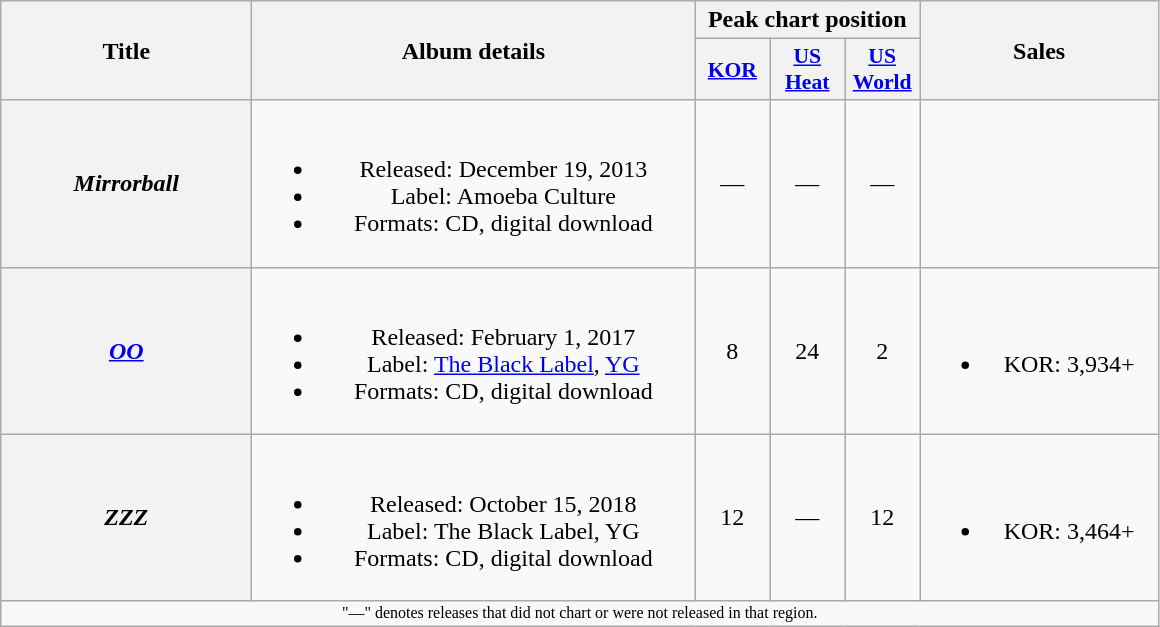<table class="wikitable plainrowheaders" style="text-align:center;">
<tr>
<th scope="col" rowspan="2" style="width:10em;">Title</th>
<th scope="col" rowspan="2" style="width:18em;">Album details</th>
<th colspan="3">Peak chart position</th>
<th scope="col" rowspan="2" style="width:9.5em;">Sales</th>
</tr>
<tr>
<th scope="col" style="width:3em;font-size:90%;"><a href='#'>KOR</a><br></th>
<th scope="col" style="width:3em;font-size:90%;"><a href='#'>US<br>Heat</a><br></th>
<th scope="col" style="width:3em;font-size:90%;"><a href='#'>US<br>World</a><br></th>
</tr>
<tr>
<th scope="row"><em>Mirrorball</em></th>
<td><br><ul><li>Released: December 19, 2013</li><li>Label: Amoeba Culture</li><li>Formats: CD, digital download</li></ul></td>
<td>—</td>
<td>—</td>
<td>—</td>
<td></td>
</tr>
<tr>
<th scope="row"><em><a href='#'>OO</a></em></th>
<td><br><ul><li>Released: February 1, 2017</li><li>Label: <a href='#'>The Black Label</a>, <a href='#'>YG</a></li><li>Formats: CD, digital download</li></ul></td>
<td>8</td>
<td>24</td>
<td>2</td>
<td><br><ul><li>KOR: 3,934+</li></ul></td>
</tr>
<tr>
<th scope="row"><em>ZZZ</em></th>
<td><br><ul><li>Released: October 15, 2018</li><li>Label: The Black Label, YG</li><li>Formats: CD, digital download</li></ul></td>
<td>12</td>
<td>—</td>
<td>12</td>
<td><br><ul><li>KOR: 3,464+</li></ul></td>
</tr>
<tr>
<td align="center" colspan="6" style="font-size:8pt">"—" denotes releases that did not chart or were not released in that region.</td>
</tr>
</table>
